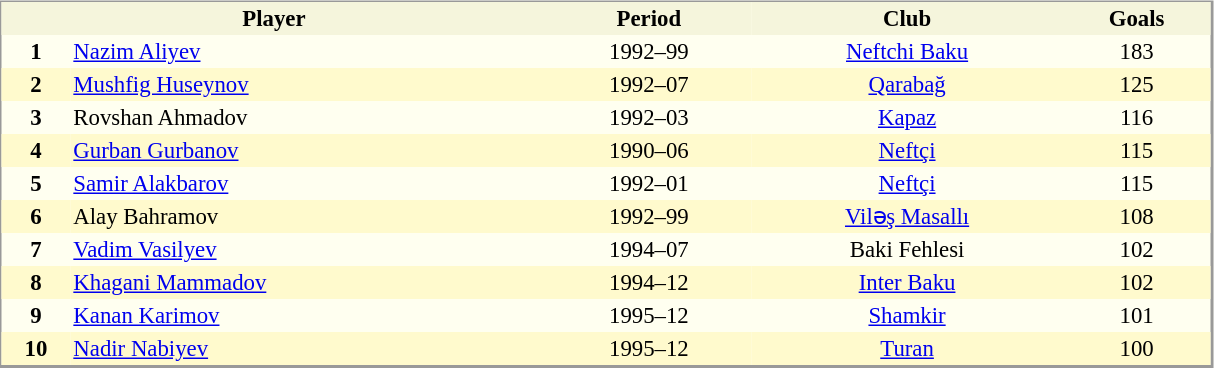<table align="left" cellpadding="2" cellspacing="0"  style="margin: 1em 0; border: 1px solid #999; border-right-width: 2px; border-bottom-width: 2px; background-color:ivory; width:64%; font-size: 95%;">
<tr style="background:beige;">
</tr>
<tr style="background:beige;">
<th colspan="2" align="center">Player</th>
<th align="center">Period</th>
<th align="center" abbr="Club">Club</th>
<th align="center">Goals</th>
</tr>
<tr>
<th>1</th>
<td> <a href='#'>Nazim Aliyev</a></td>
<td align="center">1992–99</td>
<td align="center"><a href='#'>Neftchi Baku</a></td>
<td align="center">183</td>
</tr>
<tr style="background:lemonchiffon;">
<th>2</th>
<td> <a href='#'>Mushfig Huseynov</a></td>
<td align="center">1992–07</td>
<td align="center"><a href='#'>Qarabağ</a></td>
<td align="center">125</td>
</tr>
<tr>
<th>3</th>
<td> Rovshan Ahmadov</td>
<td align="center">1992–03</td>
<td align="center"><a href='#'>Kapaz</a></td>
<td align="center">116</td>
</tr>
<tr style="background:lemonchiffon;">
<th>4</th>
<td> <a href='#'>Gurban Gurbanov</a></td>
<td align="center">1990–06</td>
<td align="center"><a href='#'>Neftçi</a></td>
<td align="center">115</td>
</tr>
<tr>
<th>5</th>
<td> <a href='#'>Samir Alakbarov</a></td>
<td align="center">1992–01</td>
<td align="center"><a href='#'>Neftçi</a></td>
<td align="center">115</td>
</tr>
<tr>
</tr>
<tr style="background:lemonchiffon;">
<th>6</th>
<td> Alay Bahramov</td>
<td align="center">1992–99</td>
<td align="center"><a href='#'>Viləş Masallı</a></td>
<td align="center">108</td>
</tr>
<tr>
<th>7</th>
<td> <a href='#'>Vadim Vasilyev</a></td>
<td align="center">1994–07</td>
<td align="center">Baki Fehlesi</td>
<td align="center">102</td>
</tr>
<tr style="background:lemonchiffon;">
<th>8</th>
<td> <a href='#'>Khagani Mammadov</a></td>
<td align="center">1994–12</td>
<td align="center"><a href='#'>Inter Baku</a></td>
<td align="center">102</td>
</tr>
<tr>
<th>9</th>
<td> <a href='#'>Kanan Karimov</a></td>
<td align="center">1995–12</td>
<td align="center"><a href='#'>Shamkir</a></td>
<td align="center">101</td>
</tr>
<tr style="background:lemonchiffon;">
<th>10</th>
<td> <a href='#'>Nadir Nabiyev</a></td>
<td align="center">1995–12</td>
<td align="center"><a href='#'>Turan</a></td>
<td align="center">100</td>
</tr>
</table>
